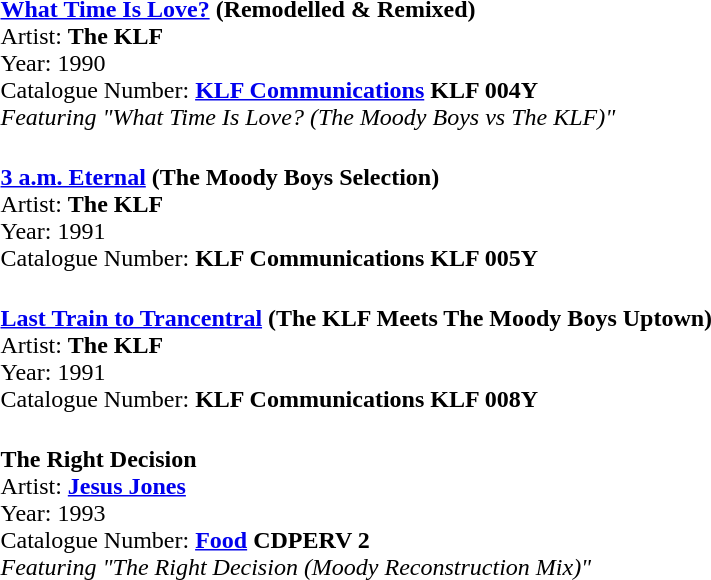<table>
<tr>
<td width="20px"></td>
<td valign="top" align="left"><br><span><strong><a href='#'>What Time Is Love?</a> (Remodelled & Remixed)</strong></span>
<br>Artist: <strong>The KLF</strong>
<br>Year: 1990
<br>Catalogue Number: <strong><a href='#'>KLF Communications</a> KLF 004Y</strong>
<br><em>Featuring "What Time Is Love? (The Moody Boys vs The KLF)"</em></td>
</tr>
<tr>
<td></td>
<td valign="top" align="left"><br><span><strong><a href='#'>3 a.m. Eternal</a> (The Moody Boys Selection)</strong></span>
<br>Artist: <strong>The KLF</strong>
<br>Year: 1991
<br>Catalogue Number: <strong>KLF Communications KLF 005Y</strong></td>
</tr>
<tr>
<td></td>
<td valign="top" align="left"><br><span><strong><a href='#'>Last Train to Trancentral</a> (The KLF Meets The Moody Boys Uptown)</strong></span>
<br>Artist: <strong>The KLF</strong>
<br>Year: 1991
<br>Catalogue Number: <strong>KLF Communications KLF 008Y</strong></td>
</tr>
<tr>
<td></td>
<td valign="top" align="left"><br><span><strong>The Right Decision</strong></span>
<br>Artist: <strong><a href='#'>Jesus Jones</a></strong>
<br>Year: 1993
<br>Catalogue Number: <strong><a href='#'>Food</a> CDPERV 2</strong>
<br><em>Featuring "The Right Decision (Moody Reconstruction Mix)"</em></td>
</tr>
</table>
